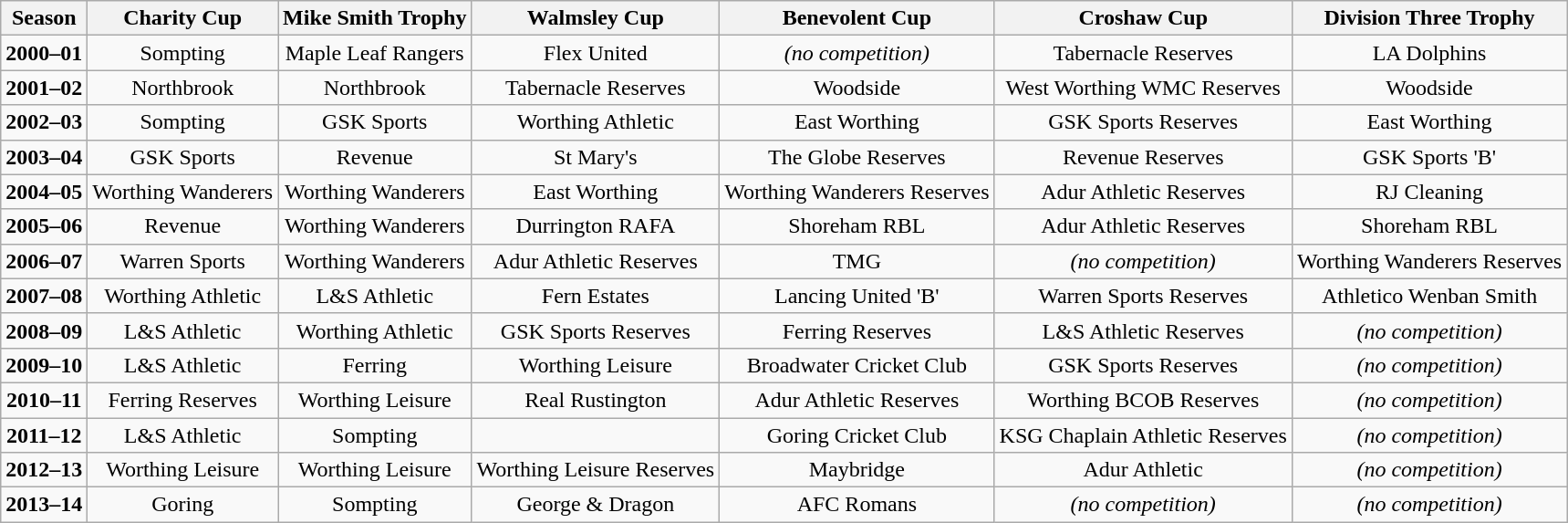<table class="wikitable" style="text-align: center">
<tr>
<th>Season</th>
<th>Charity Cup</th>
<th>Mike Smith Trophy</th>
<th>Walmsley Cup</th>
<th>Benevolent Cup</th>
<th>Croshaw Cup</th>
<th>Division Three Trophy</th>
</tr>
<tr>
<td><strong>2000–01</strong></td>
<td>Sompting</td>
<td>Maple Leaf Rangers</td>
<td>Flex United</td>
<td><em>(no competition)</em></td>
<td>Tabernacle Reserves</td>
<td>LA Dolphins</td>
</tr>
<tr>
<td><strong>2001–02</strong></td>
<td>Northbrook</td>
<td>Northbrook</td>
<td>Tabernacle Reserves</td>
<td>Woodside</td>
<td>West Worthing WMC Reserves</td>
<td>Woodside</td>
</tr>
<tr>
<td><strong>2002–03</strong></td>
<td>Sompting</td>
<td>GSK Sports</td>
<td>Worthing Athletic</td>
<td>East Worthing</td>
<td>GSK Sports Reserves</td>
<td>East Worthing</td>
</tr>
<tr>
<td><strong>2003–04</strong></td>
<td>GSK Sports</td>
<td>Revenue</td>
<td>St Mary's</td>
<td>The Globe Reserves</td>
<td>Revenue Reserves</td>
<td>GSK Sports 'B'</td>
</tr>
<tr>
<td><strong>2004–05</strong></td>
<td>Worthing Wanderers</td>
<td>Worthing Wanderers</td>
<td>East Worthing</td>
<td>Worthing Wanderers Reserves</td>
<td>Adur Athletic Reserves</td>
<td>RJ Cleaning</td>
</tr>
<tr>
<td><strong>2005–06</strong></td>
<td>Revenue</td>
<td>Worthing Wanderers</td>
<td>Durrington RAFA</td>
<td>Shoreham RBL</td>
<td>Adur Athletic Reserves</td>
<td>Shoreham RBL</td>
</tr>
<tr>
<td><strong>2006–07</strong></td>
<td>Warren Sports</td>
<td>Worthing Wanderers</td>
<td>Adur Athletic Reserves</td>
<td>TMG</td>
<td><em>(no competition)</em></td>
<td>Worthing Wanderers Reserves</td>
</tr>
<tr>
<td><strong>2007–08</strong></td>
<td>Worthing Athletic</td>
<td>L&S Athletic</td>
<td>Fern Estates</td>
<td>Lancing United 'B'</td>
<td>Warren Sports Reserves</td>
<td>Athletico Wenban Smith</td>
</tr>
<tr>
<td><strong>2008–09</strong></td>
<td>L&S Athletic</td>
<td>Worthing Athletic</td>
<td>GSK Sports Reserves</td>
<td>Ferring Reserves</td>
<td>L&S Athletic Reserves</td>
<td><em>(no competition)</em></td>
</tr>
<tr>
<td><strong>2009–10</strong></td>
<td>L&S Athletic</td>
<td>Ferring</td>
<td>Worthing Leisure</td>
<td>Broadwater Cricket Club</td>
<td>GSK Sports Reserves</td>
<td><em>(no competition)</em></td>
</tr>
<tr>
<td><strong>2010–11</strong></td>
<td>Ferring Reserves</td>
<td>Worthing Leisure</td>
<td>Real Rustington</td>
<td>Adur Athletic Reserves</td>
<td>Worthing BCOB Reserves</td>
<td><em>(no competition)</em></td>
</tr>
<tr>
<td><strong>2011–12</strong></td>
<td>L&S Athletic</td>
<td>Sompting</td>
<td></td>
<td>Goring Cricket Club</td>
<td>KSG Chaplain Athletic Reserves</td>
<td><em>(no competition)</em></td>
</tr>
<tr>
<td><strong>2012–13</strong></td>
<td>Worthing Leisure</td>
<td>Worthing Leisure</td>
<td>Worthing Leisure Reserves</td>
<td>Maybridge</td>
<td>Adur Athletic</td>
<td><em>(no competition)</em></td>
</tr>
<tr>
<td><strong>2013–14</strong></td>
<td>Goring</td>
<td>Sompting</td>
<td>George & Dragon</td>
<td>AFC Romans</td>
<td><em>(no competition)</em></td>
<td><em>(no competition)</em></td>
</tr>
</table>
